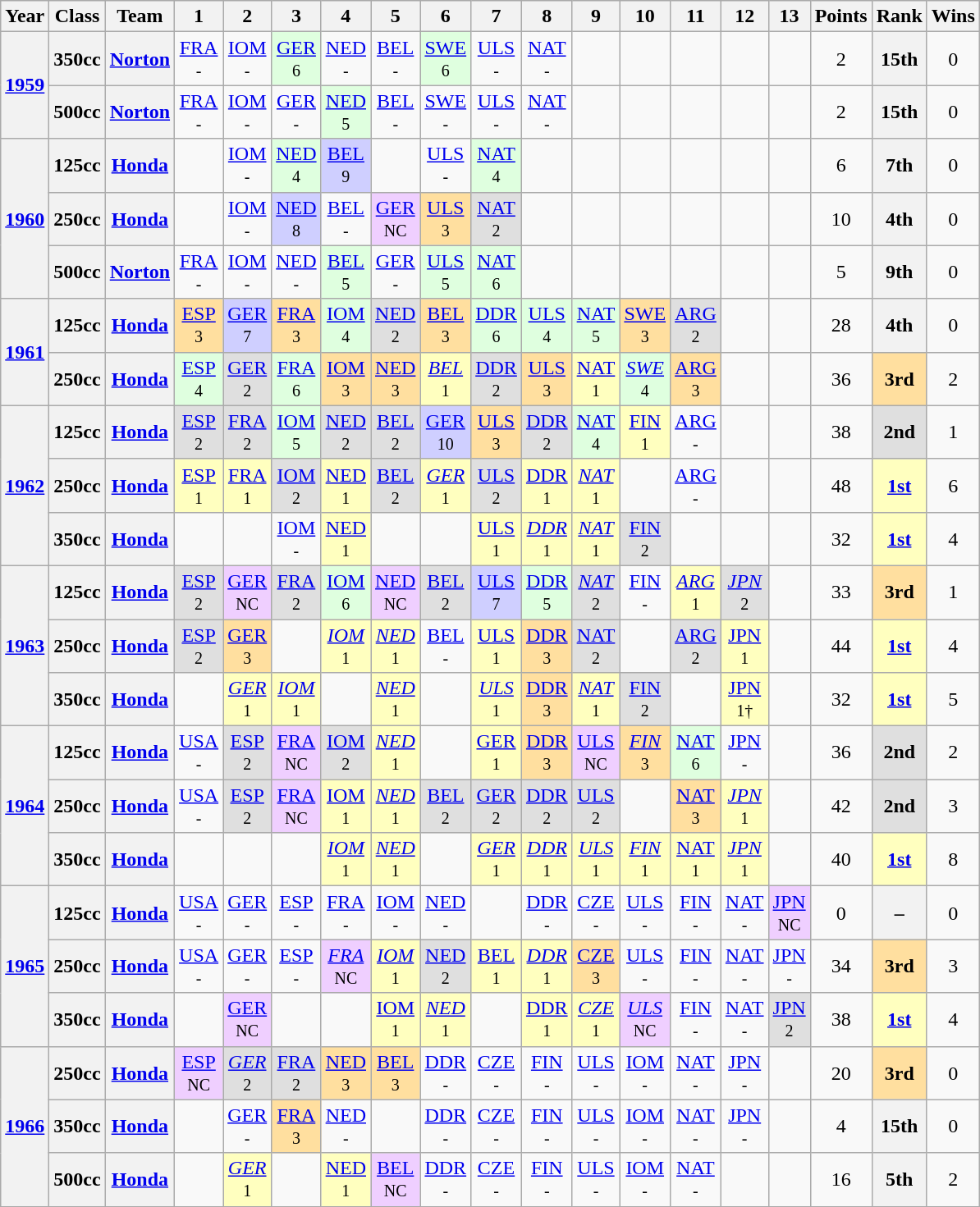<table class="wikitable" style="text-align:center;">
<tr>
<th>Year</th>
<th>Class</th>
<th>Team</th>
<th>1</th>
<th>2</th>
<th>3</th>
<th>4</th>
<th>5</th>
<th>6</th>
<th>7</th>
<th>8</th>
<th>9</th>
<th>10</th>
<th>11</th>
<th>12</th>
<th>13</th>
<th>Points</th>
<th>Rank</th>
<th>Wins</th>
</tr>
<tr>
<th rowspan=2><a href='#'>1959</a></th>
<th>350cc</th>
<th><a href='#'>Norton</a></th>
<td><a href='#'>FRA</a><br><small>-</small></td>
<td><a href='#'>IOM</a><br><small>-</small></td>
<td style="background:#DFFFDF;"><a href='#'>GER</a><br><small>6</small></td>
<td><a href='#'>NED</a><br><small>-</small></td>
<td><a href='#'>BEL</a><br><small>-</small></td>
<td style="background:#DFFFDF;"><a href='#'>SWE</a><br><small>6</small></td>
<td><a href='#'>ULS</a><br><small>-</small></td>
<td><a href='#'>NAT</a><br><small>-</small></td>
<td></td>
<td></td>
<td></td>
<td></td>
<td></td>
<td>2</td>
<th>15th</th>
<td>0</td>
</tr>
<tr>
<th>500cc</th>
<th><a href='#'>Norton</a></th>
<td><a href='#'>FRA</a><br><small>-</small></td>
<td><a href='#'>IOM</a><br><small>-</small></td>
<td><a href='#'>GER</a><br><small>-</small></td>
<td style="background:#DFFFDF;"><a href='#'>NED</a><br><small>5</small></td>
<td><a href='#'>BEL</a><br><small>-</small></td>
<td><a href='#'>SWE</a><br><small>-</small></td>
<td><a href='#'>ULS</a><br><small>-</small></td>
<td><a href='#'>NAT</a><br><small>-</small></td>
<td></td>
<td></td>
<td></td>
<td></td>
<td></td>
<td>2</td>
<th>15th</th>
<td>0</td>
</tr>
<tr>
<th rowspan=3><a href='#'>1960</a></th>
<th>125cc</th>
<th><a href='#'>Honda</a></th>
<td></td>
<td><a href='#'>IOM</a><br><small>-</small></td>
<td style="background:#DFFFDF;"><a href='#'>NED</a><br><small>4</small></td>
<td style="background:#CFCFFF;"><a href='#'>BEL</a><br><small>9</small></td>
<td></td>
<td><a href='#'>ULS</a><br><small>-</small></td>
<td style="background:#DFFFDF;"><a href='#'>NAT</a><br><small>4</small></td>
<td></td>
<td></td>
<td></td>
<td></td>
<td></td>
<td></td>
<td>6</td>
<th>7th</th>
<td>0</td>
</tr>
<tr>
<th>250cc</th>
<th><a href='#'>Honda</a></th>
<td></td>
<td><a href='#'>IOM</a><br><small>-</small></td>
<td style="background:#CFCFFF;"><a href='#'>NED</a><br><small>8</small></td>
<td><a href='#'>BEL</a><br><small>-</small></td>
<td style="background:#EFCFFF;"><a href='#'>GER</a><br><small>NC</small></td>
<td style="background:#FFDF9F;"><a href='#'>ULS</a><br><small>3</small></td>
<td style="background:#DFDFDF;"><a href='#'>NAT</a><br><small>2</small></td>
<td></td>
<td></td>
<td></td>
<td></td>
<td></td>
<td></td>
<td>10</td>
<th>4th</th>
<td>0</td>
</tr>
<tr>
<th>500cc</th>
<th><a href='#'>Norton</a></th>
<td><a href='#'>FRA</a><br><small>-</small></td>
<td><a href='#'>IOM</a><br><small>-</small></td>
<td><a href='#'>NED</a><br><small>-</small></td>
<td style="background:#DFFFDF;"><a href='#'>BEL</a><br><small>5</small></td>
<td><a href='#'>GER</a><br><small>-</small></td>
<td style="background:#DFFFDF;"><a href='#'>ULS</a><br><small>5</small></td>
<td style="background:#DFFFDF;"><a href='#'>NAT</a><br><small>6</small></td>
<td></td>
<td></td>
<td></td>
<td></td>
<td></td>
<td></td>
<td>5</td>
<th>9th</th>
<td>0</td>
</tr>
<tr>
<th rowspan=2><a href='#'>1961</a></th>
<th>125cc</th>
<th><a href='#'>Honda</a></th>
<td style="background:#FFDF9F;"><a href='#'>ESP</a><br><small>3</small></td>
<td style="background:#CFCFFF;"><a href='#'>GER</a><br><small>7</small></td>
<td style="background:#FFDF9F;"><a href='#'>FRA</a><br><small>3</small></td>
<td style="background:#DFFFDF;"><a href='#'>IOM</a><br><small>4</small></td>
<td style="background:#DFDFDF;"><a href='#'>NED</a><br><small>2</small></td>
<td style="background:#FFDF9F;"><a href='#'>BEL</a><br><small>3</small></td>
<td style="background:#DFFFDF;"><a href='#'>DDR</a><br><small>6</small></td>
<td style="background:#DFFFDF;"><a href='#'>ULS</a><br><small>4</small></td>
<td style="background:#DFFFDF;"><a href='#'>NAT</a><br><small>5</small></td>
<td style="background:#FFDF9F;"><a href='#'>SWE</a><br><small>3</small></td>
<td style="background:#DFDFDF;"><a href='#'>ARG</a><br><small>2</small></td>
<td></td>
<td></td>
<td>28</td>
<th>4th</th>
<td>0</td>
</tr>
<tr>
<th>250cc</th>
<th><a href='#'>Honda</a></th>
<td style="background:#DFFFDF;"><a href='#'>ESP</a><br><small>4</small></td>
<td style="background:#DFDFDF;"><a href='#'>GER</a><br><small>2</small></td>
<td style="background:#DFFFDF;"><a href='#'>FRA</a><br><small>6</small></td>
<td style="background:#FFDF9F;"><a href='#'>IOM</a><br><small>3</small></td>
<td style="background:#FFDF9F;"><a href='#'>NED</a><br><small>3</small></td>
<td style="background:#FFFFBF;"><em><a href='#'>BEL</a></em><br><small>1</small></td>
<td style="background:#DFDFDF;"><a href='#'>DDR</a><br><small>2</small></td>
<td style="background:#FFDF9F;"><a href='#'>ULS</a><br><small>3</small></td>
<td style="background:#FFFFBF;"><a href='#'>NAT</a><br><small>1</small></td>
<td style="background:#DFFFDF;"><em><a href='#'>SWE</a></em><br><small>4</small></td>
<td style="background:#FFDF9F;"><a href='#'>ARG</a><br><small>3</small></td>
<td></td>
<td></td>
<td>36</td>
<td style="background:#FFDF9F;"><strong>3rd</strong></td>
<td>2</td>
</tr>
<tr>
<th rowspan=3><a href='#'>1962</a></th>
<th>125cc</th>
<th><a href='#'>Honda</a></th>
<td style="background:#DFDFDF;"><a href='#'>ESP</a><br><small>2</small></td>
<td style="background:#DFDFDF;"><a href='#'>FRA</a><br><small>2</small></td>
<td style="background:#DFFFDF;"><a href='#'>IOM</a><br><small>5</small></td>
<td style="background:#DFDFDF;"><a href='#'>NED</a><br><small>2</small></td>
<td style="background:#DFDFDF;"><a href='#'>BEL</a><br><small>2</small></td>
<td style="background:#CFCFFF;"><a href='#'>GER</a><br><small>10</small></td>
<td style="background:#FFDF9F;"><a href='#'>ULS</a><br><small>3</small></td>
<td style="background:#DFDFDF;"><a href='#'>DDR</a><br><small>2</small></td>
<td style="background:#DFFFDF;"><a href='#'>NAT</a><br><small>4</small></td>
<td style="background:#FFFFBF;"><a href='#'>FIN</a><br><small>1</small></td>
<td><a href='#'>ARG</a><br><small>-</small></td>
<td></td>
<td></td>
<td>38</td>
<td style="background:#DFDFDF;"><strong>2nd</strong></td>
<td>1</td>
</tr>
<tr>
<th>250cc</th>
<th><a href='#'>Honda</a></th>
<td style="background:#FFFFBF;"><a href='#'>ESP</a><br><small>1</small></td>
<td style="background:#FFFFBF;"><a href='#'>FRA</a><br><small>1</small></td>
<td style="background:#DFDFDF;"><a href='#'>IOM</a><br><small>2</small></td>
<td style="background:#FFFFBF;"><a href='#'>NED</a><br><small>1</small></td>
<td style="background:#DFDFDF;"><a href='#'>BEL</a><br><small>2</small></td>
<td style="background:#FFFFBF;"><em><a href='#'>GER</a></em><br><small>1</small></td>
<td style="background:#DFDFDF;"><a href='#'>ULS</a><br><small>2</small></td>
<td style="background:#FFFFBF;"><a href='#'>DDR</a><br><small>1</small></td>
<td style="background:#FFFFBF;"><em><a href='#'>NAT</a></em><br><small>1</small></td>
<td></td>
<td><a href='#'>ARG</a><br><small>-</small></td>
<td></td>
<td></td>
<td>48</td>
<td style="background:#FFFFBF;"><strong><a href='#'>1st</a></strong></td>
<td>6</td>
</tr>
<tr>
<th>350cc</th>
<th><a href='#'>Honda</a></th>
<td></td>
<td></td>
<td><a href='#'>IOM</a><br><small>-</small></td>
<td style="background:#FFFFBF;"><a href='#'>NED</a><br><small>1</small></td>
<td></td>
<td></td>
<td style="background:#FFFFBF;"><a href='#'>ULS</a><br><small>1</small></td>
<td style="background:#FFFFBF;"><em><a href='#'>DDR</a></em><br><small>1</small></td>
<td style="background:#FFFFBF;"><em><a href='#'>NAT</a></em><br><small>1</small></td>
<td style="background:#DFDFDF;"><a href='#'>FIN</a><br><small>2</small></td>
<td></td>
<td></td>
<td></td>
<td>32</td>
<td style="background:#FFFFBF;"><strong><a href='#'>1st</a></strong></td>
<td>4</td>
</tr>
<tr>
<th rowspan=3><a href='#'>1963</a></th>
<th>125cc</th>
<th><a href='#'>Honda</a></th>
<td style="background:#DFDFDF;"><a href='#'>ESP</a><br><small>2</small></td>
<td style="background:#EFCFFF;"><a href='#'>GER</a><br><small>NC</small></td>
<td style="background:#DFDFDF;"><a href='#'>FRA</a><br><small>2</small></td>
<td style="background:#DFFFDF;"><a href='#'>IOM</a><br><small>6</small></td>
<td style="background:#EFCFFF;"><a href='#'>NED</a><br><small>NC</small></td>
<td style="background:#DFDFDF;"><a href='#'>BEL</a><br><small>2</small></td>
<td style="background:#CFCFFF;"><a href='#'>ULS</a><br><small>7</small></td>
<td style="background:#DFFFDF;"><a href='#'>DDR</a><br><small>5</small></td>
<td style="background:#DFDFDF;"><em><a href='#'>NAT</a></em><br><small>2</small></td>
<td><a href='#'>FIN</a><br><small>-</small></td>
<td style="background:#FFFFBF;"><em><a href='#'>ARG</a></em><br><small>1</small></td>
<td style="background:#DFDFDF;"><em><a href='#'>JPN</a></em><br><small>2</small></td>
<td></td>
<td>33</td>
<td style="background:#FFDF9F;"><strong>3rd</strong></td>
<td>1</td>
</tr>
<tr>
<th>250cc</th>
<th><a href='#'>Honda</a></th>
<td style="background:#DFDFDF;"><a href='#'>ESP</a><br><small>2</small></td>
<td style="background:#FFDF9F;"><a href='#'>GER</a><br><small>3</small></td>
<td></td>
<td style="background:#FFFFBF;"><em><a href='#'>IOM</a></em><br><small>1</small></td>
<td style="background:#FFFFBF;"><em><a href='#'>NED</a></em><br><small>1</small></td>
<td><a href='#'>BEL</a><br><small>-</small></td>
<td style="background:#FFFFBF;"><a href='#'>ULS</a><br><small>1</small></td>
<td style="background:#FFDF9F;"><a href='#'>DDR</a><br><small>3</small></td>
<td style="background:#DFDFDF;"><a href='#'>NAT</a><br><small>2</small></td>
<td></td>
<td style="background:#DFDFDF;"><a href='#'>ARG</a><br><small>2</small></td>
<td style="background:#FFFFBF;"><a href='#'>JPN</a><br><small>1</small></td>
<td></td>
<td>44</td>
<td style="background:#FFFFBF;"><strong><a href='#'>1st</a></strong></td>
<td>4</td>
</tr>
<tr>
<th>350cc</th>
<th><a href='#'>Honda</a></th>
<td></td>
<td style="background:#FFFFBF;"><em><a href='#'>GER</a></em><br><small>1</small></td>
<td style="background:#FFFFBF;"><em><a href='#'>IOM</a></em><br><small>1</small></td>
<td></td>
<td style="background:#FFFFBF;"><em><a href='#'>NED</a></em><br><small>1</small></td>
<td></td>
<td style="background:#FFFFBF;"><em><a href='#'>ULS</a></em><br><small>1</small></td>
<td style="background:#FFDF9F;"><a href='#'>DDR</a><br><small>3</small></td>
<td style="background:#FFFFBF;"><em><a href='#'>NAT</a></em><br><small>1</small></td>
<td style="background:#DFDFDF;"><a href='#'>FIN</a><br><small>2</small></td>
<td></td>
<td style="background:#FFFFBF;"><a href='#'>JPN</a><br><small>1†</small></td>
<td></td>
<td>32</td>
<td style="background:#FFFFBF;"><strong><a href='#'>1st</a></strong></td>
<td>5</td>
</tr>
<tr>
<th rowspan=3><a href='#'>1964</a></th>
<th>125cc</th>
<th><a href='#'>Honda</a></th>
<td><a href='#'>USA</a><br><small>-</small></td>
<td style="background:#DFDFDF;"><a href='#'>ESP</a><br><small>2</small></td>
<td style="background:#EFCFFF;"><a href='#'>FRA</a><br><small>NC</small></td>
<td style="background:#DFDFDF;"><a href='#'>IOM</a><br><small>2</small></td>
<td style="background:#FFFFBF;"><em><a href='#'>NED</a></em><br><small>1</small></td>
<td></td>
<td style="background:#FFFFBF;"><a href='#'>GER</a><br><small>1</small></td>
<td style="background:#FFDF9F;"><a href='#'>DDR</a><br><small>3</small></td>
<td style="background:#EFCFFF;"><a href='#'>ULS</a><br><small>NC</small></td>
<td style="background:#FFDF9F;"><em><a href='#'>FIN</a></em><br><small>3</small></td>
<td style="background:#DFFFDF;"><a href='#'>NAT</a><br><small>6</small></td>
<td><a href='#'>JPN</a><br><small>-</small></td>
<td></td>
<td>36</td>
<td style="background:#DFDFDF;"><strong>2nd</strong></td>
<td>2</td>
</tr>
<tr>
<th>250cc</th>
<th><a href='#'>Honda</a></th>
<td><a href='#'>USA</a><br><small>-</small></td>
<td style="background:#DFDFDF;"><a href='#'>ESP</a><br><small>2</small></td>
<td style="background:#EFCFFF;"><a href='#'>FRA</a><br><small>NC</small></td>
<td style="background:#FFFFBF;"><a href='#'>IOM</a><br><small>1</small></td>
<td style="background:#FFFFBF;"><em><a href='#'>NED</a></em><br><small>1</small></td>
<td style="background:#DFDFDF;"><a href='#'>BEL</a><br><small>2</small></td>
<td style="background:#DFDFDF;"><a href='#'>GER</a><br><small>2</small></td>
<td style="background:#DFDFDF;"><a href='#'>DDR</a><br><small>2</small></td>
<td style="background:#DFDFDF;"><a href='#'>ULS</a><br><small>2</small></td>
<td></td>
<td style="background:#FFDF9F;"><a href='#'>NAT</a><br><small>3</small></td>
<td style="background:#FFFFBF;"><em><a href='#'>JPN</a></em><br><small>1</small></td>
<td></td>
<td>42</td>
<td style="background:#DFDFDF;"><strong>2nd</strong></td>
<td>3</td>
</tr>
<tr>
<th>350cc</th>
<th><a href='#'>Honda</a></th>
<td></td>
<td></td>
<td></td>
<td style="background:#FFFFBF;"><em><a href='#'>IOM</a></em><br><small>1</small></td>
<td style="background:#FFFFBF;"><em><a href='#'>NED</a></em><br><small>1</small></td>
<td></td>
<td style="background:#FFFFBF;"><em><a href='#'>GER</a></em><br><small>1</small></td>
<td style="background:#FFFFBF;"><em><a href='#'>DDR</a></em><br><small>1</small></td>
<td style="background:#FFFFBF;"><em><a href='#'>ULS</a></em><br><small>1</small></td>
<td style="background:#FFFFBF;"><em><a href='#'>FIN</a></em><br><small>1</small></td>
<td style="background:#FFFFBF;"><a href='#'>NAT</a><br><small>1</small></td>
<td style="background:#FFFFBF;"><em><a href='#'>JPN</a></em><br><small>1</small></td>
<td></td>
<td>40</td>
<td style="background:#FFFFBF;"><strong><a href='#'>1st</a></strong></td>
<td>8</td>
</tr>
<tr>
<th rowspan=3><a href='#'>1965</a></th>
<th>125cc</th>
<th><a href='#'>Honda</a></th>
<td><a href='#'>USA</a><br><small>-</small></td>
<td><a href='#'>GER</a><br><small>-</small></td>
<td><a href='#'>ESP</a><br><small>-</small></td>
<td><a href='#'>FRA</a><br><small>-</small></td>
<td><a href='#'>IOM</a><br><small>-</small></td>
<td><a href='#'>NED</a><br><small>-</small></td>
<td></td>
<td><a href='#'>DDR</a><br><small>-</small></td>
<td><a href='#'>CZE</a><br><small>-</small></td>
<td><a href='#'>ULS</a><br><small>-</small></td>
<td><a href='#'>FIN</a><br><small>-</small></td>
<td><a href='#'>NAT</a><br><small>-</small></td>
<td style="background:#EFCFFF;"><a href='#'>JPN</a><br><small>NC</small></td>
<td>0</td>
<th>–</th>
<td>0</td>
</tr>
<tr>
<th>250cc</th>
<th><a href='#'>Honda</a></th>
<td><a href='#'>USA</a><br><small>-</small></td>
<td><a href='#'>GER</a><br><small>-</small></td>
<td><a href='#'>ESP</a><br><small>-</small></td>
<td style="background:#EFCFFF;"><em><a href='#'>FRA</a></em><br><small>NC</small></td>
<td style="background:#FFFFBF;"><em><a href='#'>IOM</a></em><br><small>1</small></td>
<td style="background:#DFDFDF;"><a href='#'>NED</a><br><small>2</small></td>
<td style="background:#FFFFBF;"><a href='#'>BEL</a><br><small>1</small></td>
<td style="background:#FFFFBF;"><em><a href='#'>DDR</a></em><br><small>1</small></td>
<td style="background:#FFDF9F;"><a href='#'>CZE</a><br><small>3</small></td>
<td><a href='#'>ULS</a><br><small>-</small></td>
<td><a href='#'>FIN</a><br><small>-</small></td>
<td><a href='#'>NAT</a><br><small>-</small></td>
<td><a href='#'>JPN</a><br><small>-</small></td>
<td>34</td>
<td style="background:#FFDF9F;"><strong>3rd</strong></td>
<td>3</td>
</tr>
<tr>
<th>350cc</th>
<th><a href='#'>Honda</a></th>
<td></td>
<td style="background:#EFCFFF;"><a href='#'>GER</a><br><small>NC</small></td>
<td></td>
<td></td>
<td style="background:#FFFFBF;"><a href='#'>IOM</a><br><small>1</small></td>
<td style="background:#FFFFBF;"><em><a href='#'>NED</a></em><br><small>1</small></td>
<td></td>
<td style="background:#FFFFBF;"><a href='#'>DDR</a><br><small>1</small></td>
<td style="background:#FFFFBF;"><em><a href='#'>CZE</a></em><br><small>1</small></td>
<td style="background:#EFCFFF;"><em><a href='#'>ULS</a></em><br><small>NC</small></td>
<td><a href='#'>FIN</a><br><small>-</small></td>
<td><a href='#'>NAT</a><br><small>-</small></td>
<td style="background:#DFDFDF;"><a href='#'>JPN</a><br><small>2</small></td>
<td>38</td>
<td style="background:#FFFFBF;"><strong><a href='#'>1st</a></strong></td>
<td>4</td>
</tr>
<tr>
<th rowspan=3><a href='#'>1966</a></th>
<th>250cc</th>
<th><a href='#'>Honda</a></th>
<td style="background:#EFCFFF;"><a href='#'>ESP</a><br><small>NC</small></td>
<td style="background:#DFDFDF;"><em><a href='#'>GER</a></em><br><small>2</small></td>
<td style="background:#DFDFDF;"><a href='#'>FRA</a><br><small>2</small></td>
<td style="background:#FFDF9F;"><a href='#'>NED</a><br><small>3</small></td>
<td style="background:#FFDF9F;"><a href='#'>BEL</a><br><small>3</small></td>
<td><a href='#'>DDR</a><br><small>-</small></td>
<td><a href='#'>CZE</a><br><small>-</small></td>
<td><a href='#'>FIN</a><br><small>-</small></td>
<td><a href='#'>ULS</a><br><small>-</small></td>
<td><a href='#'>IOM</a><br><small>-</small></td>
<td><a href='#'>NAT</a><br><small>-</small></td>
<td><a href='#'>JPN</a><br><small>-</small></td>
<td></td>
<td>20</td>
<td style="background:#FFDF9F;"><strong>3rd</strong></td>
<td>0</td>
</tr>
<tr>
<th>350cc</th>
<th><a href='#'>Honda</a></th>
<td></td>
<td><a href='#'>GER</a><br><small>-</small></td>
<td style="background:#FFDF9F;"><a href='#'>FRA</a><br><small>3</small></td>
<td><a href='#'>NED</a><br><small>-</small></td>
<td></td>
<td><a href='#'>DDR</a><br><small>-</small></td>
<td><a href='#'>CZE</a><br><small>-</small></td>
<td><a href='#'>FIN</a><br><small>-</small></td>
<td><a href='#'>ULS</a><br><small>-</small></td>
<td><a href='#'>IOM</a><br><small>-</small></td>
<td><a href='#'>NAT</a><br><small>-</small></td>
<td><a href='#'>JPN</a><br><small>-</small></td>
<td></td>
<td>4</td>
<th>15th</th>
<td>0</td>
</tr>
<tr>
<th>500cc</th>
<th><a href='#'>Honda</a></th>
<td></td>
<td style="background:#FFFFBF;"><em><a href='#'>GER</a></em><br><small>1</small></td>
<td></td>
<td style="background:#FFFFBF;"><a href='#'>NED</a><br><small>1</small></td>
<td style="background:#EFCFFF;"><a href='#'>BEL</a><br><small>NC</small></td>
<td><a href='#'>DDR</a><br><small>-</small></td>
<td><a href='#'>CZE</a><br><small>-</small></td>
<td><a href='#'>FIN</a><br><small>-</small></td>
<td><a href='#'>ULS</a><br><small>-</small></td>
<td><a href='#'>IOM</a><br><small>-</small></td>
<td><a href='#'>NAT</a><br><small>-</small></td>
<td></td>
<td></td>
<td>16</td>
<th>5th</th>
<td>2</td>
</tr>
<tr>
</tr>
</table>
